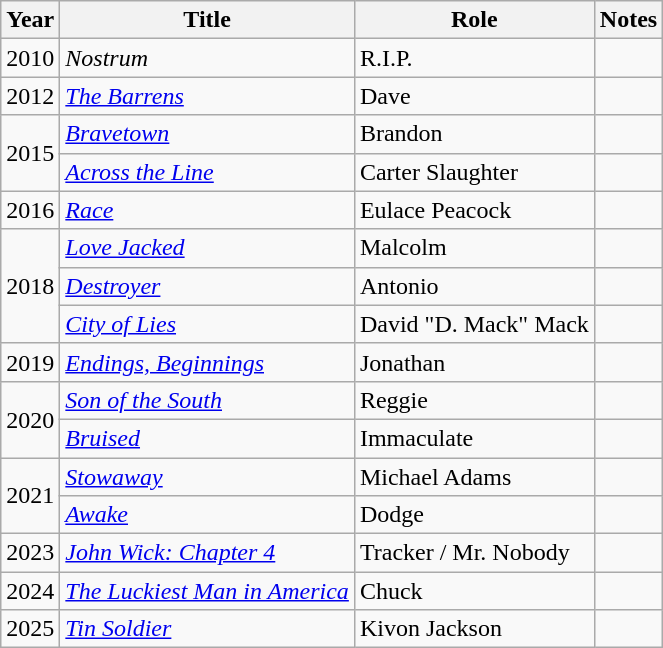<table class="wikitable sortable">
<tr>
<th>Year</th>
<th>Title</th>
<th>Role</th>
<th class="unsortable">Notes</th>
</tr>
<tr>
<td>2010</td>
<td><em>Nostrum</em></td>
<td>R.I.P.</td>
<td></td>
</tr>
<tr>
<td>2012</td>
<td data-sort-value="Barrens, The"><em><a href='#'>The Barrens</a></em></td>
<td>Dave</td>
<td></td>
</tr>
<tr>
<td rowspan="2">2015</td>
<td><em><a href='#'>Bravetown</a></em></td>
<td>Brandon</td>
<td></td>
</tr>
<tr>
<td><em><a href='#'>Across the Line</a></em></td>
<td>Carter Slaughter</td>
<td></td>
</tr>
<tr>
<td>2016</td>
<td><em><a href='#'>Race</a></em></td>
<td>Eulace Peacock</td>
<td></td>
</tr>
<tr>
<td rowspan="3">2018</td>
<td><em><a href='#'>Love Jacked</a></em></td>
<td>Malcolm</td>
<td></td>
</tr>
<tr>
<td><em><a href='#'>Destroyer</a></em></td>
<td>Antonio</td>
<td></td>
</tr>
<tr>
<td><em><a href='#'>City of Lies</a></em></td>
<td>David "D. Mack" Mack</td>
<td></td>
</tr>
<tr>
<td>2019</td>
<td><em><a href='#'>Endings, Beginnings</a></em></td>
<td>Jonathan</td>
<td></td>
</tr>
<tr>
<td rowspan="2">2020</td>
<td><em><a href='#'>Son of the South</a></em></td>
<td>Reggie</td>
<td></td>
</tr>
<tr>
<td><em><a href='#'>Bruised</a></em></td>
<td>Immaculate</td>
<td></td>
</tr>
<tr>
<td rowspan="2">2021</td>
<td><em><a href='#'>Stowaway</a></em></td>
<td>Michael Adams</td>
<td></td>
</tr>
<tr>
<td><em><a href='#'>Awake</a></em></td>
<td>Dodge</td>
<td></td>
</tr>
<tr>
<td>2023</td>
<td><em><a href='#'>John Wick: Chapter 4</a></em></td>
<td>Tracker / Mr. Nobody</td>
<td></td>
</tr>
<tr>
<td>2024</td>
<td data-sort-value="Luckiest Man in America, The"><em><a href='#'>The Luckiest Man in America</a></em></td>
<td>Chuck</td>
<td></td>
</tr>
<tr>
<td>2025</td>
<td><a href='#'><em>Tin Soldier</em></a></td>
<td>Kivon Jackson</td>
<td></td>
</tr>
</table>
